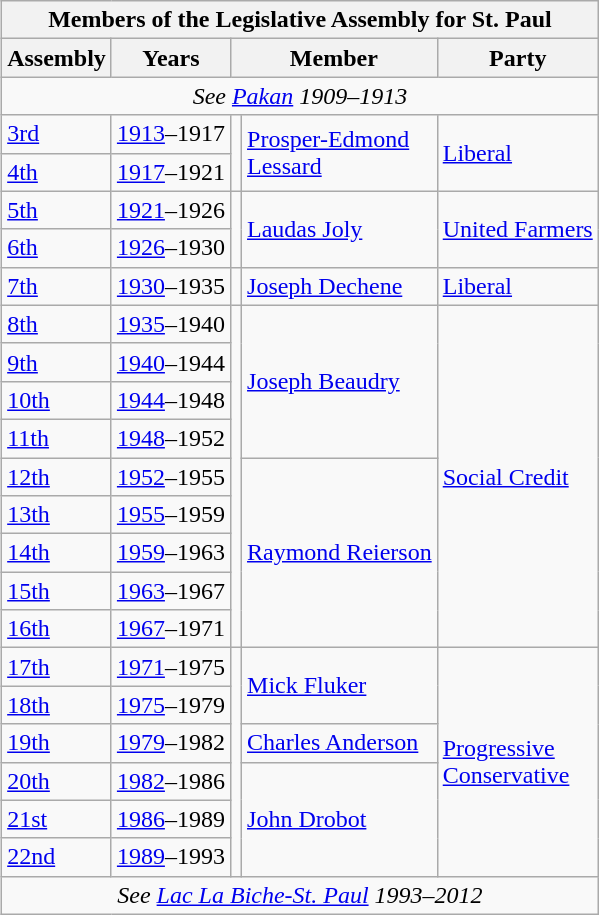<table class="wikitable" align=right>
<tr>
<th colspan=5>Members of the Legislative Assembly for St. Paul</th>
</tr>
<tr>
<th>Assembly</th>
<th>Years</th>
<th colspan="2">Member</th>
<th>Party</th>
</tr>
<tr>
<td align="center" colspan=5><em>See <a href='#'>Pakan</a> 1909–1913</em></td>
</tr>
<tr>
<td><a href='#'>3rd</a></td>
<td><a href='#'>1913</a>–1917</td>
<td rowspan=2 ></td>
<td rowspan=2><a href='#'>Prosper-Edmond<br>Lessard</a></td>
<td rowspan=2><a href='#'>Liberal</a></td>
</tr>
<tr>
<td><a href='#'>4th</a></td>
<td><a href='#'>1917</a>–1921</td>
</tr>
<tr>
<td><a href='#'>5th</a></td>
<td><a href='#'>1921</a>–1926</td>
<td rowspan=2 ></td>
<td rowspan=2><a href='#'>Laudas Joly</a></td>
<td rowspan=2><a href='#'>United Farmers</a></td>
</tr>
<tr>
<td><a href='#'>6th</a></td>
<td><a href='#'>1926</a>–1930</td>
</tr>
<tr>
<td><a href='#'>7th</a></td>
<td><a href='#'>1930</a>–1935</td>
<td></td>
<td><a href='#'>Joseph Dechene</a></td>
<td><a href='#'>Liberal</a></td>
</tr>
<tr>
<td><a href='#'>8th</a></td>
<td><a href='#'>1935</a>–1940</td>
<td rowspan=9 ></td>
<td rowspan=4><a href='#'>Joseph Beaudry</a></td>
<td rowspan=9><a href='#'>Social Credit</a></td>
</tr>
<tr>
<td><a href='#'>9th</a></td>
<td><a href='#'>1940</a>–1944</td>
</tr>
<tr>
<td><a href='#'>10th</a></td>
<td><a href='#'>1944</a>–1948</td>
</tr>
<tr>
<td><a href='#'>11th</a></td>
<td><a href='#'>1948</a>–1952</td>
</tr>
<tr>
<td><a href='#'>12th</a></td>
<td><a href='#'>1952</a>–1955</td>
<td rowspan=5><a href='#'>Raymond Reierson</a></td>
</tr>
<tr>
<td><a href='#'>13th</a></td>
<td><a href='#'>1955</a>–1959</td>
</tr>
<tr>
<td><a href='#'>14th</a></td>
<td><a href='#'>1959</a>–1963</td>
</tr>
<tr>
<td><a href='#'>15th</a></td>
<td><a href='#'>1963</a>–1967</td>
</tr>
<tr>
<td><a href='#'>16th</a></td>
<td><a href='#'>1967</a>–1971</td>
</tr>
<tr>
<td><a href='#'>17th</a></td>
<td><a href='#'>1971</a>–1975</td>
<td rowspan=6 ></td>
<td rowspan=2><a href='#'>Mick Fluker</a></td>
<td rowspan=6><a href='#'>Progressive<br>Conservative</a></td>
</tr>
<tr>
<td><a href='#'>18th</a></td>
<td><a href='#'>1975</a>–1979</td>
</tr>
<tr>
<td><a href='#'>19th</a></td>
<td><a href='#'>1979</a>–1982</td>
<td><a href='#'>Charles Anderson</a></td>
</tr>
<tr>
<td><a href='#'>20th</a></td>
<td><a href='#'>1982</a>–1986</td>
<td rowspan=3><a href='#'>John Drobot</a></td>
</tr>
<tr>
<td><a href='#'>21st</a></td>
<td><a href='#'>1986</a>–1989</td>
</tr>
<tr>
<td><a href='#'>22nd</a></td>
<td><a href='#'>1989</a>–1993</td>
</tr>
<tr>
<td align="center" colspan=5><em>See <a href='#'>Lac La Biche-St. Paul</a> 1993–2012</em></td>
</tr>
</table>
